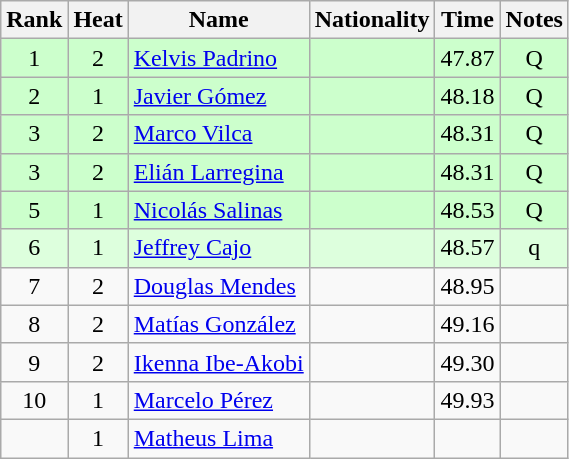<table class="wikitable sortable" style="text-align:center">
<tr>
<th>Rank</th>
<th>Heat</th>
<th>Name</th>
<th>Nationality</th>
<th>Time</th>
<th>Notes</th>
</tr>
<tr bgcolor=ccffcc>
<td>1</td>
<td>2</td>
<td align=left><a href='#'>Kelvis Padrino</a></td>
<td align=left></td>
<td>47.87</td>
<td>Q</td>
</tr>
<tr bgcolor=ccffcc>
<td>2</td>
<td>1</td>
<td align=left><a href='#'>Javier Gómez</a></td>
<td align=left></td>
<td>48.18</td>
<td>Q</td>
</tr>
<tr bgcolor=ccffcc>
<td>3</td>
<td>2</td>
<td align=left><a href='#'>Marco Vilca</a></td>
<td align=left></td>
<td>48.31</td>
<td>Q</td>
</tr>
<tr bgcolor=ccffcc>
<td>3</td>
<td>2</td>
<td align=left><a href='#'>Elián Larregina</a></td>
<td align=left></td>
<td>48.31</td>
<td>Q</td>
</tr>
<tr bgcolor=ccffcc>
<td>5</td>
<td>1</td>
<td align=left><a href='#'>Nicolás Salinas</a></td>
<td align=left></td>
<td>48.53</td>
<td>Q</td>
</tr>
<tr bgcolor=ddffdd>
<td>6</td>
<td>1</td>
<td align=left><a href='#'>Jeffrey Cajo</a></td>
<td align=left></td>
<td>48.57</td>
<td>q</td>
</tr>
<tr>
<td>7</td>
<td>2</td>
<td align=left><a href='#'>Douglas Mendes</a></td>
<td align=left></td>
<td>48.95</td>
<td></td>
</tr>
<tr>
<td>8</td>
<td>2</td>
<td align=left><a href='#'>Matías González</a></td>
<td align=left></td>
<td>49.16</td>
<td></td>
</tr>
<tr>
<td>9</td>
<td>2</td>
<td align=left><a href='#'>Ikenna Ibe-Akobi</a></td>
<td align=left></td>
<td>49.30</td>
<td></td>
</tr>
<tr>
<td>10</td>
<td>1</td>
<td align=left><a href='#'>Marcelo Pérez</a></td>
<td align=left></td>
<td>49.93</td>
<td></td>
</tr>
<tr>
<td></td>
<td>1</td>
<td align=left><a href='#'>Matheus Lima</a></td>
<td align=left></td>
<td></td>
<td></td>
</tr>
</table>
